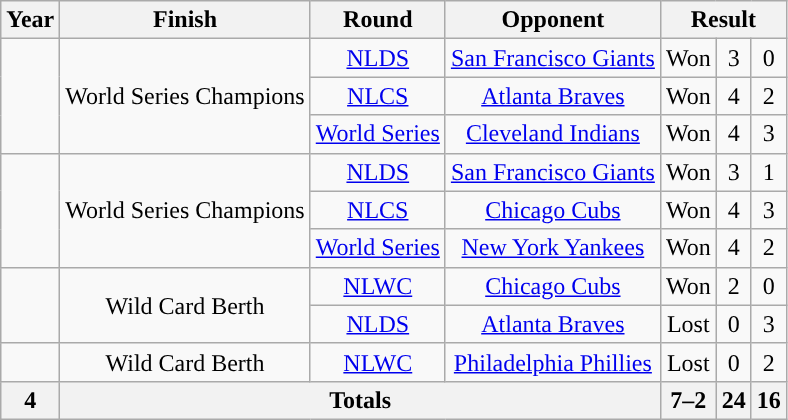<table class="wikitable">
<tr>
<th colspan=1>Year</th>
<th colspan=1>Finish</th>
<th colspan=1>Round</th>
<th colspan=1>Opponent</th>
<th colspan=3>Result</th>
</tr>
<tr>
<td align="center" rowspan="3"></td>
<td align="center" rowspan="3">World Series Champions</td>
<td align="center"><a href='#'>NLDS</a></td>
<td align="center"><a href='#'>San Francisco Giants</a></td>
<td align="center">Won</td>
<td align="center">3</td>
<td align="center">0</td>
</tr>
<tr>
<td align="center"><a href='#'>NLCS</a></td>
<td align="center"><a href='#'>Atlanta Braves</a></td>
<td align="center">Won</td>
<td align="center">4</td>
<td align="center">2</td>
</tr>
<tr>
<td align="center"><a href='#'>World Series</a></td>
<td align="center"><a href='#'>Cleveland Indians</a></td>
<td align="center">Won</td>
<td align="center">4</td>
<td align="center">3</td>
</tr>
<tr>
<td align="center" rowspan="3"></td>
<td align="center" rowspan="3">World Series Champions</td>
<td align="center"><a href='#'>NLDS</a></td>
<td align="center"><a href='#'>San Francisco Giants</a></td>
<td align="center">Won</td>
<td align="center">3</td>
<td align="center">1</td>
</tr>
<tr>
<td align="center"><a href='#'>NLCS</a></td>
<td align="center"><a href='#'>Chicago Cubs</a></td>
<td align="center">Won</td>
<td align="center">4</td>
<td align="center">3</td>
</tr>
<tr>
<td align="center"><a href='#'>World Series</a></td>
<td align="center"><a href='#'>New York Yankees</a></td>
<td align="center">Won</td>
<td align="center">4</td>
<td align="center">2</td>
</tr>
<tr>
<td align="center" rowspan="2"></td>
<td align="center" rowspan="2">Wild Card Berth</td>
<td align="center"><a href='#'>NLWC</a></td>
<td align="center"><a href='#'>Chicago Cubs</a></td>
<td align="center">Won</td>
<td align="center">2</td>
<td align="center">0</td>
</tr>
<tr>
<td align="center"><a href='#'>NLDS</a></td>
<td align="center"><a href='#'>Atlanta Braves</a></td>
<td align="center">Lost</td>
<td align="center">0</td>
<td align="center">3</td>
</tr>
<tr>
<td align="center" rowspan="1"></td>
<td align="center" rowspan="1">Wild Card Berth</td>
<td align="center"><a href='#'>NLWC</a></td>
<td align="center"><a href='#'>Philadelphia Phillies</a></td>
<td align="center">Lost</td>
<td align="center">0</td>
<td align="center">2</td>
</tr>
<tr>
<th align="center">4</th>
<th colspan="3">Totals</th>
<th>7–2</th>
<th>24</th>
<th>16</th>
</tr>
</table>
